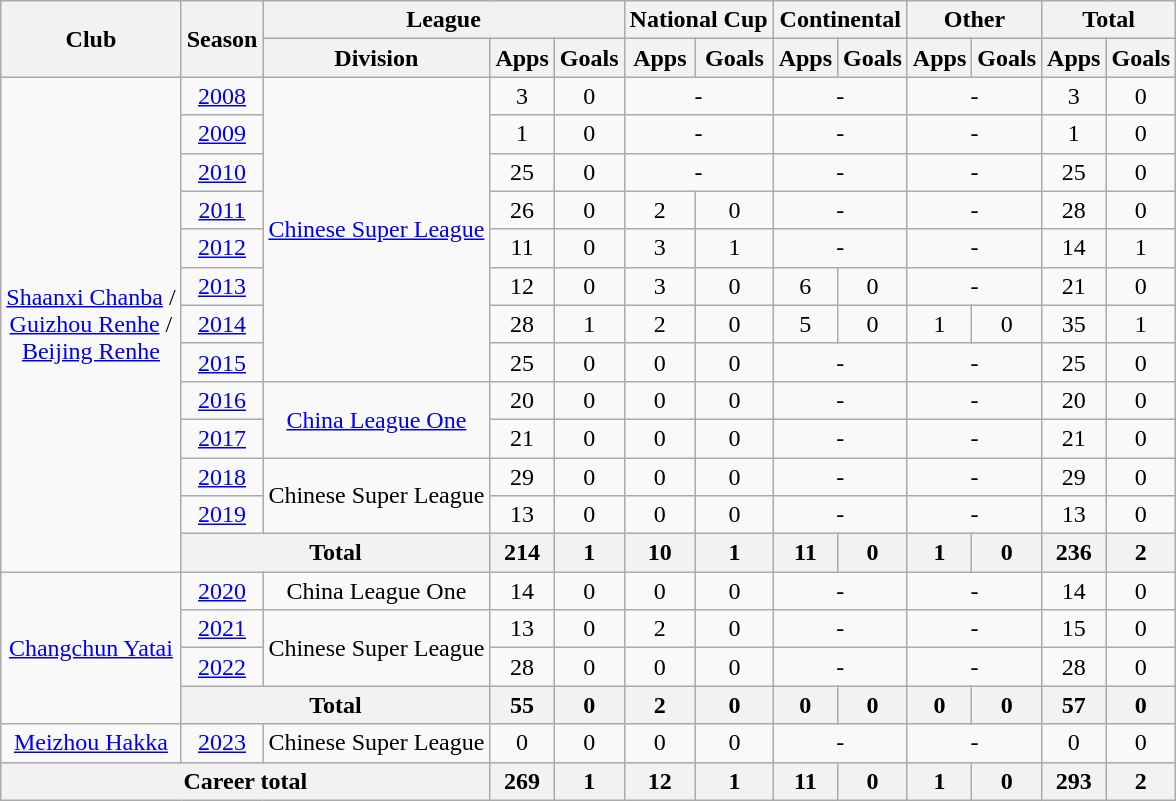<table class="wikitable" style="text-align: center">
<tr>
<th rowspan="2">Club</th>
<th rowspan="2">Season</th>
<th colspan="3">League</th>
<th colspan="2">National Cup</th>
<th colspan="2">Continental</th>
<th colspan="2">Other</th>
<th colspan="2">Total</th>
</tr>
<tr>
<th>Division</th>
<th>Apps</th>
<th>Goals</th>
<th>Apps</th>
<th>Goals</th>
<th>Apps</th>
<th>Goals</th>
<th>Apps</th>
<th>Goals</th>
<th>Apps</th>
<th>Goals</th>
</tr>
<tr>
<td rowspan=13><a href='#'>Shaanxi Chanba</a> /<br><a href='#'>Guizhou Renhe</a> /<br><a href='#'>Beijing Renhe</a></td>
<td><a href='#'>2008</a></td>
<td rowspan="8"><a href='#'>Chinese Super League</a></td>
<td>3</td>
<td>0</td>
<td colspan="2">-</td>
<td colspan="2">-</td>
<td colspan="2">-</td>
<td>3</td>
<td>0</td>
</tr>
<tr>
<td><a href='#'>2009</a></td>
<td>1</td>
<td>0</td>
<td colspan="2">-</td>
<td colspan="2">-</td>
<td colspan="2">-</td>
<td>1</td>
<td>0</td>
</tr>
<tr>
<td><a href='#'>2010</a></td>
<td>25</td>
<td>0</td>
<td colspan="2">-</td>
<td colspan="2">-</td>
<td colspan="2">-</td>
<td>25</td>
<td>0</td>
</tr>
<tr>
<td><a href='#'>2011</a></td>
<td>26</td>
<td>0</td>
<td>2</td>
<td>0</td>
<td colspan="2">-</td>
<td colspan="2">-</td>
<td>28</td>
<td>0</td>
</tr>
<tr>
<td><a href='#'>2012</a></td>
<td>11</td>
<td>0</td>
<td>3</td>
<td>1</td>
<td colspan="2">-</td>
<td colspan="2">-</td>
<td>14</td>
<td>1</td>
</tr>
<tr>
<td><a href='#'>2013</a></td>
<td>12</td>
<td>0</td>
<td>3</td>
<td>0</td>
<td>6</td>
<td>0</td>
<td colspan="2">-</td>
<td>21</td>
<td>0</td>
</tr>
<tr>
<td><a href='#'>2014</a></td>
<td>28</td>
<td>1</td>
<td>2</td>
<td>0</td>
<td>5</td>
<td>0</td>
<td>1</td>
<td>0</td>
<td>35</td>
<td>1</td>
</tr>
<tr>
<td><a href='#'>2015</a></td>
<td>25</td>
<td>0</td>
<td>0</td>
<td>0</td>
<td colspan="2">-</td>
<td colspan="2">-</td>
<td>25</td>
<td>0</td>
</tr>
<tr>
<td><a href='#'>2016</a></td>
<td rowspan="2"><a href='#'>China League One</a></td>
<td>20</td>
<td>0</td>
<td>0</td>
<td>0</td>
<td colspan="2">-</td>
<td colspan="2">-</td>
<td>20</td>
<td>0</td>
</tr>
<tr>
<td><a href='#'>2017</a></td>
<td>21</td>
<td>0</td>
<td>0</td>
<td>0</td>
<td colspan="2">-</td>
<td colspan="2">-</td>
<td>21</td>
<td>0</td>
</tr>
<tr>
<td><a href='#'>2018</a></td>
<td rowspan=2>Chinese Super League</td>
<td>29</td>
<td>0</td>
<td>0</td>
<td>0</td>
<td colspan="2">-</td>
<td colspan="2">-</td>
<td>29</td>
<td>0</td>
</tr>
<tr>
<td><a href='#'>2019</a></td>
<td>13</td>
<td>0</td>
<td>0</td>
<td>0</td>
<td colspan="2">-</td>
<td colspan="2">-</td>
<td>13</td>
<td>0</td>
</tr>
<tr>
<th colspan="2"><strong>Total</strong></th>
<th>214</th>
<th>1</th>
<th>10</th>
<th>1</th>
<th>11</th>
<th>0</th>
<th>1</th>
<th>0</th>
<th>236</th>
<th>2</th>
</tr>
<tr>
<td rowspan=4><a href='#'>Changchun Yatai</a></td>
<td><a href='#'>2020</a></td>
<td>China League One</td>
<td>14</td>
<td>0</td>
<td>0</td>
<td>0</td>
<td colspan="2">-</td>
<td colspan="2">-</td>
<td>14</td>
<td>0</td>
</tr>
<tr>
<td><a href='#'>2021</a></td>
<td rowspan=2>Chinese Super League</td>
<td>13</td>
<td>0</td>
<td>2</td>
<td>0</td>
<td colspan="2">-</td>
<td colspan="2">-</td>
<td>15</td>
<td>0</td>
</tr>
<tr>
<td><a href='#'>2022</a></td>
<td>28</td>
<td>0</td>
<td>0</td>
<td>0</td>
<td colspan="2">-</td>
<td colspan="2">-</td>
<td>28</td>
<td>0</td>
</tr>
<tr>
<th colspan="2"><strong>Total</strong></th>
<th>55</th>
<th>0</th>
<th>2</th>
<th>0</th>
<th>0</th>
<th>0</th>
<th>0</th>
<th>0</th>
<th>57</th>
<th>0</th>
</tr>
<tr>
<td><a href='#'>Meizhou Hakka</a></td>
<td><a href='#'>2023</a></td>
<td>Chinese Super League</td>
<td>0</td>
<td>0</td>
<td>0</td>
<td>0</td>
<td colspan="2">-</td>
<td colspan="2">-</td>
<td>0</td>
<td>0</td>
</tr>
<tr>
<th colspan=3>Career total</th>
<th>269</th>
<th>1</th>
<th>12</th>
<th>1</th>
<th>11</th>
<th>0</th>
<th>1</th>
<th>0</th>
<th>293</th>
<th>2</th>
</tr>
</table>
